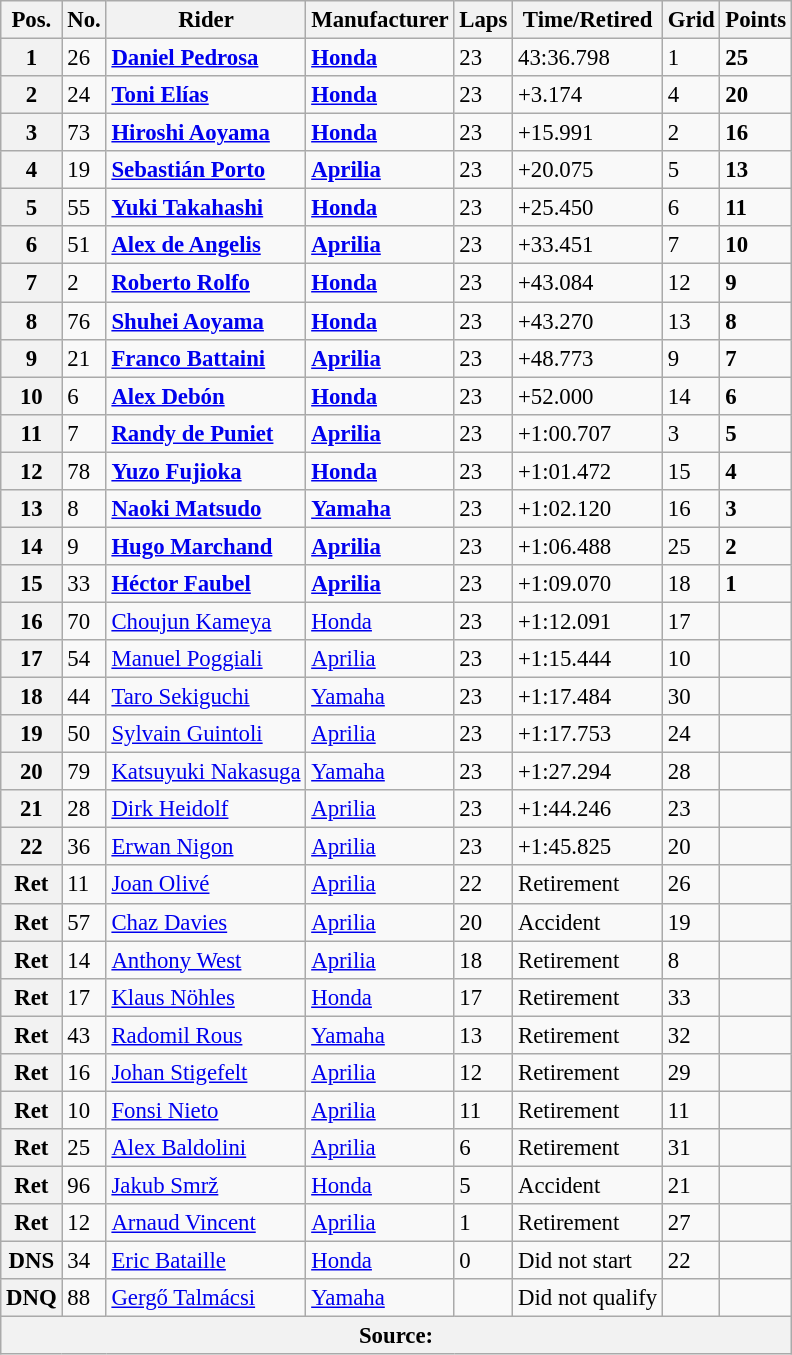<table class="wikitable" style="font-size: 95%;">
<tr>
<th>Pos.</th>
<th>No.</th>
<th>Rider</th>
<th>Manufacturer</th>
<th>Laps</th>
<th>Time/Retired</th>
<th>Grid</th>
<th>Points</th>
</tr>
<tr>
<th>1</th>
<td>26</td>
<td> <strong><a href='#'>Daniel Pedrosa</a></strong></td>
<td><strong><a href='#'>Honda</a></strong></td>
<td>23</td>
<td>43:36.798</td>
<td>1</td>
<td><strong>25</strong></td>
</tr>
<tr>
<th>2</th>
<td>24</td>
<td> <strong><a href='#'>Toni Elías</a></strong></td>
<td><strong><a href='#'>Honda</a></strong></td>
<td>23</td>
<td>+3.174</td>
<td>4</td>
<td><strong>20</strong></td>
</tr>
<tr>
<th>3</th>
<td>73</td>
<td> <strong><a href='#'>Hiroshi Aoyama</a></strong></td>
<td><strong><a href='#'>Honda</a></strong></td>
<td>23</td>
<td>+15.991</td>
<td>2</td>
<td><strong>16</strong></td>
</tr>
<tr>
<th>4</th>
<td>19</td>
<td> <strong><a href='#'>Sebastián Porto</a></strong></td>
<td><strong><a href='#'>Aprilia</a></strong></td>
<td>23</td>
<td>+20.075</td>
<td>5</td>
<td><strong>13</strong></td>
</tr>
<tr>
<th>5</th>
<td>55</td>
<td> <strong><a href='#'>Yuki Takahashi</a></strong></td>
<td><strong><a href='#'>Honda</a></strong></td>
<td>23</td>
<td>+25.450</td>
<td>6</td>
<td><strong>11</strong></td>
</tr>
<tr>
<th>6</th>
<td>51</td>
<td> <strong><a href='#'>Alex de Angelis</a></strong></td>
<td><strong><a href='#'>Aprilia</a></strong></td>
<td>23</td>
<td>+33.451</td>
<td>7</td>
<td><strong>10</strong></td>
</tr>
<tr>
<th>7</th>
<td>2</td>
<td> <strong><a href='#'>Roberto Rolfo</a></strong></td>
<td><strong><a href='#'>Honda</a></strong></td>
<td>23</td>
<td>+43.084</td>
<td>12</td>
<td><strong>9</strong></td>
</tr>
<tr>
<th>8</th>
<td>76</td>
<td> <strong><a href='#'>Shuhei Aoyama</a></strong></td>
<td><strong><a href='#'>Honda</a></strong></td>
<td>23</td>
<td>+43.270</td>
<td>13</td>
<td><strong>8</strong></td>
</tr>
<tr>
<th>9</th>
<td>21</td>
<td> <strong><a href='#'>Franco Battaini</a></strong></td>
<td><strong><a href='#'>Aprilia</a></strong></td>
<td>23</td>
<td>+48.773</td>
<td>9</td>
<td><strong>7</strong></td>
</tr>
<tr>
<th>10</th>
<td>6</td>
<td> <strong><a href='#'>Alex Debón</a></strong></td>
<td><strong><a href='#'>Honda</a></strong></td>
<td>23</td>
<td>+52.000</td>
<td>14</td>
<td><strong>6</strong></td>
</tr>
<tr>
<th>11</th>
<td>7</td>
<td> <strong><a href='#'>Randy de Puniet</a></strong></td>
<td><strong><a href='#'>Aprilia</a></strong></td>
<td>23</td>
<td>+1:00.707</td>
<td>3</td>
<td><strong>5</strong></td>
</tr>
<tr>
<th>12</th>
<td>78</td>
<td> <strong><a href='#'>Yuzo Fujioka</a></strong></td>
<td><strong><a href='#'>Honda</a></strong></td>
<td>23</td>
<td>+1:01.472</td>
<td>15</td>
<td><strong>4</strong></td>
</tr>
<tr>
<th>13</th>
<td>8</td>
<td> <strong><a href='#'>Naoki Matsudo</a></strong></td>
<td><strong><a href='#'>Yamaha</a></strong></td>
<td>23</td>
<td>+1:02.120</td>
<td>16</td>
<td><strong>3</strong></td>
</tr>
<tr>
<th>14</th>
<td>9</td>
<td> <strong><a href='#'>Hugo Marchand</a></strong></td>
<td><strong><a href='#'>Aprilia</a></strong></td>
<td>23</td>
<td>+1:06.488</td>
<td>25</td>
<td><strong>2</strong></td>
</tr>
<tr>
<th>15</th>
<td>33</td>
<td> <strong><a href='#'>Héctor Faubel</a></strong></td>
<td><strong><a href='#'>Aprilia</a></strong></td>
<td>23</td>
<td>+1:09.070</td>
<td>18</td>
<td><strong>1</strong></td>
</tr>
<tr>
<th>16</th>
<td>70</td>
<td> <a href='#'>Choujun Kameya</a></td>
<td><a href='#'>Honda</a></td>
<td>23</td>
<td>+1:12.091</td>
<td>17</td>
<td></td>
</tr>
<tr>
<th>17</th>
<td>54</td>
<td> <a href='#'>Manuel Poggiali</a></td>
<td><a href='#'>Aprilia</a></td>
<td>23</td>
<td>+1:15.444</td>
<td>10</td>
<td></td>
</tr>
<tr>
<th>18</th>
<td>44</td>
<td> <a href='#'>Taro Sekiguchi</a></td>
<td><a href='#'>Yamaha</a></td>
<td>23</td>
<td>+1:17.484</td>
<td>30</td>
<td></td>
</tr>
<tr>
<th>19</th>
<td>50</td>
<td> <a href='#'>Sylvain Guintoli</a></td>
<td><a href='#'>Aprilia</a></td>
<td>23</td>
<td>+1:17.753</td>
<td>24</td>
<td></td>
</tr>
<tr>
<th>20</th>
<td>79</td>
<td> <a href='#'>Katsuyuki Nakasuga</a></td>
<td><a href='#'>Yamaha</a></td>
<td>23</td>
<td>+1:27.294</td>
<td>28</td>
<td></td>
</tr>
<tr>
<th>21</th>
<td>28</td>
<td> <a href='#'>Dirk Heidolf</a></td>
<td><a href='#'>Aprilia</a></td>
<td>23</td>
<td>+1:44.246</td>
<td>23</td>
<td></td>
</tr>
<tr>
<th>22</th>
<td>36</td>
<td> <a href='#'>Erwan Nigon</a></td>
<td><a href='#'>Aprilia</a></td>
<td>23</td>
<td>+1:45.825</td>
<td>20</td>
<td></td>
</tr>
<tr>
<th>Ret</th>
<td>11</td>
<td> <a href='#'>Joan Olivé</a></td>
<td><a href='#'>Aprilia</a></td>
<td>22</td>
<td>Retirement</td>
<td>26</td>
<td></td>
</tr>
<tr>
<th>Ret</th>
<td>57</td>
<td> <a href='#'>Chaz Davies</a></td>
<td><a href='#'>Aprilia</a></td>
<td>20</td>
<td>Accident</td>
<td>19</td>
<td></td>
</tr>
<tr>
<th>Ret</th>
<td>14</td>
<td> <a href='#'>Anthony West</a></td>
<td><a href='#'>Aprilia</a></td>
<td>18</td>
<td>Retirement</td>
<td>8</td>
<td></td>
</tr>
<tr>
<th>Ret</th>
<td>17</td>
<td> <a href='#'>Klaus Nöhles</a></td>
<td><a href='#'>Honda</a></td>
<td>17</td>
<td>Retirement</td>
<td>33</td>
<td></td>
</tr>
<tr>
<th>Ret</th>
<td>43</td>
<td> <a href='#'>Radomil Rous</a></td>
<td><a href='#'>Yamaha</a></td>
<td>13</td>
<td>Retirement</td>
<td>32</td>
<td></td>
</tr>
<tr>
<th>Ret</th>
<td>16</td>
<td> <a href='#'>Johan Stigefelt</a></td>
<td><a href='#'>Aprilia</a></td>
<td>12</td>
<td>Retirement</td>
<td>29</td>
<td></td>
</tr>
<tr>
<th>Ret</th>
<td>10</td>
<td> <a href='#'>Fonsi Nieto</a></td>
<td><a href='#'>Aprilia</a></td>
<td>11</td>
<td>Retirement</td>
<td>11</td>
<td></td>
</tr>
<tr>
<th>Ret</th>
<td>25</td>
<td> <a href='#'>Alex Baldolini</a></td>
<td><a href='#'>Aprilia</a></td>
<td>6</td>
<td>Retirement</td>
<td>31</td>
<td></td>
</tr>
<tr>
<th>Ret</th>
<td>96</td>
<td> <a href='#'>Jakub Smrž</a></td>
<td><a href='#'>Honda</a></td>
<td>5</td>
<td>Accident</td>
<td>21</td>
<td></td>
</tr>
<tr>
<th>Ret</th>
<td>12</td>
<td> <a href='#'>Arnaud Vincent</a></td>
<td><a href='#'>Aprilia</a></td>
<td>1</td>
<td>Retirement</td>
<td>27</td>
<td></td>
</tr>
<tr>
<th>DNS</th>
<td>34</td>
<td> <a href='#'>Eric Bataille</a></td>
<td><a href='#'>Honda</a></td>
<td>0</td>
<td>Did not start</td>
<td>22</td>
<td></td>
</tr>
<tr>
<th>DNQ</th>
<td>88</td>
<td> <a href='#'>Gergő Talmácsi</a></td>
<td><a href='#'>Yamaha</a></td>
<td></td>
<td>Did not qualify</td>
<td></td>
<td></td>
</tr>
<tr>
<th colspan=8>Source:</th>
</tr>
</table>
